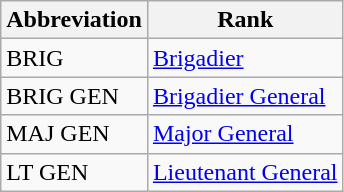<table class="wikitable">
<tr>
<th>Abbreviation</th>
<th>Rank</th>
</tr>
<tr>
<td>BRIG</td>
<td><a href='#'>Brigadier</a></td>
</tr>
<tr>
<td>BRIG GEN</td>
<td><a href='#'>Brigadier General</a></td>
</tr>
<tr>
<td>MAJ GEN</td>
<td><a href='#'>Major General</a></td>
</tr>
<tr>
<td>LT GEN</td>
<td><a href='#'>Lieutenant General</a></td>
</tr>
</table>
